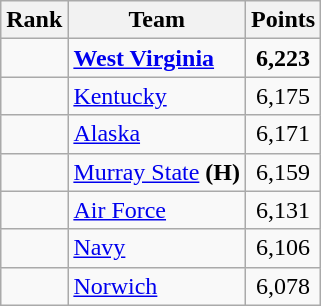<table class="wikitable sortable" style="text-align:center">
<tr>
<th>Rank</th>
<th>Team</th>
<th>Points</th>
</tr>
<tr>
<td></td>
<td align=left><strong><a href='#'>West Virginia</a></strong></td>
<td><strong>6,223</strong></td>
</tr>
<tr>
<td></td>
<td align=left><a href='#'>Kentucky</a></td>
<td>6,175</td>
</tr>
<tr>
<td></td>
<td align=left><a href='#'>Alaska</a></td>
<td>6,171</td>
</tr>
<tr>
<td></td>
<td align=left><a href='#'>Murray State</a> <strong>(H)</strong></td>
<td>6,159</td>
</tr>
<tr>
<td></td>
<td align=left><a href='#'>Air Force</a></td>
<td>6,131</td>
</tr>
<tr>
<td></td>
<td align=left><a href='#'>Navy</a></td>
<td>6,106</td>
</tr>
<tr>
<td></td>
<td align=left><a href='#'>Norwich</a></td>
<td>6,078</td>
</tr>
</table>
